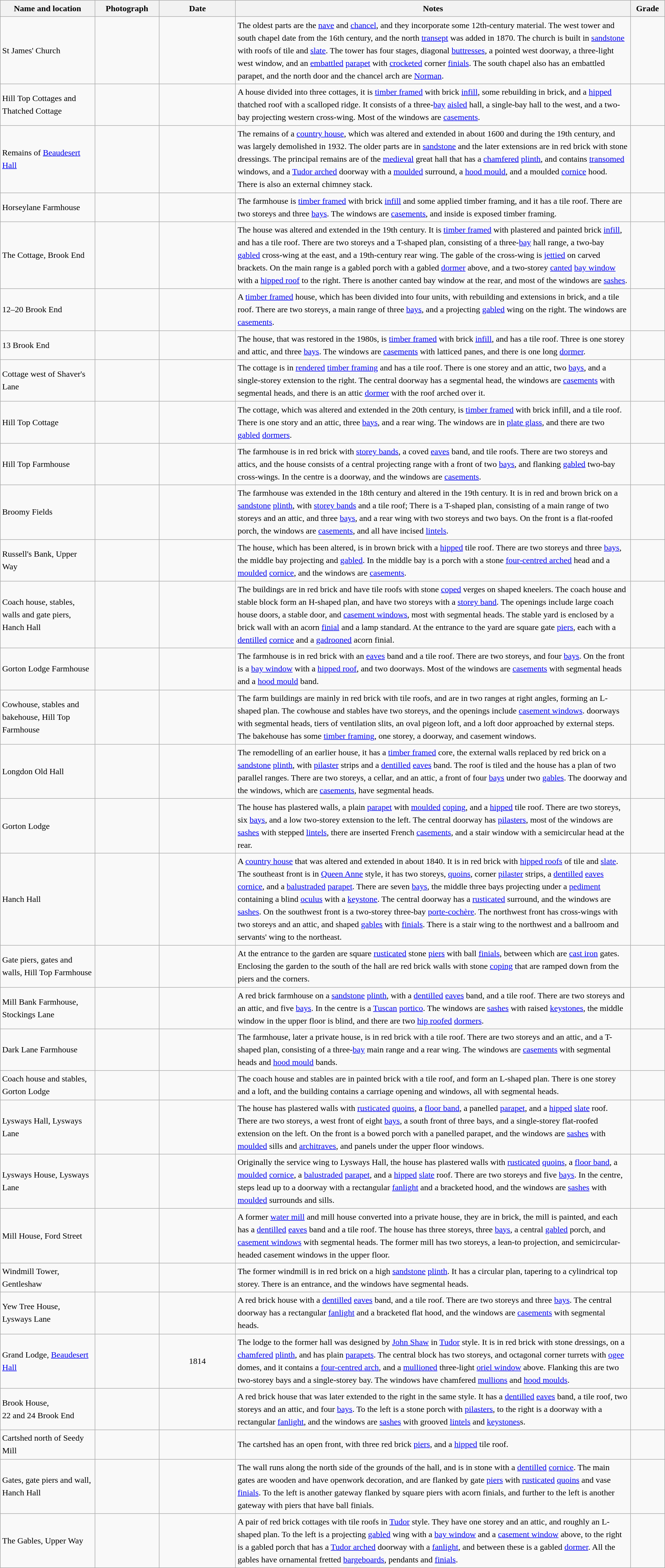<table class="wikitable sortable plainrowheaders" style="width:100%; border:0; text-align:left; line-height:150%;">
<tr>
<th scope="col"  style="width:150px">Name and location</th>
<th scope="col"  style="width:100px" class="unsortable">Photograph</th>
<th scope="col"  style="width:120px">Date</th>
<th scope="col"  style="width:650px" class="unsortable">Notes</th>
<th scope="col"  style="width:50px">Grade</th>
</tr>
<tr>
<td>St James' Church<br><small></small></td>
<td></td>
<td align="center"></td>
<td>The oldest parts are the <a href='#'>nave</a> and <a href='#'>chancel</a>, and they incorporate some 12th-century material.  The west tower and south chapel date from the 16th century, and the north <a href='#'>transept</a> was added in 1870.  The church is built in <a href='#'>sandstone</a> with roofs of tile and <a href='#'>slate</a>.  The tower has four stages, diagonal <a href='#'>buttresses</a>, a pointed west doorway, a three-light west window, and an <a href='#'>embattled</a> <a href='#'>parapet</a> with <a href='#'>crocketed</a> corner <a href='#'>finials</a>. The south chapel also has an embattled parapet, and the north door and the chancel arch are <a href='#'>Norman</a>.</td>
<td align="center" ></td>
</tr>
<tr>
<td>Hill Top Cottages and Thatched Cottage<br><small></small></td>
<td></td>
<td align="center"></td>
<td>A house divided into three cottages, it is <a href='#'>timber framed</a> with brick <a href='#'>infill</a>, some rebuilding in brick, and a <a href='#'>hipped</a> thatched roof with a scalloped ridge.  It consists of a three-<a href='#'>bay</a> <a href='#'>aisled</a> hall, a single-bay hall to the west, and a two-bay projecting western cross-wing.  Most of the windows are <a href='#'>casements</a>.</td>
<td align="center" ></td>
</tr>
<tr>
<td>Remains of <a href='#'>Beaudesert Hall</a><br><small></small></td>
<td></td>
<td align="center"></td>
<td>The remains of a <a href='#'>country house</a>, which was altered and extended in about 1600 and during the 19th century, and was largely demolished in 1932.  The older parts are in <a href='#'>sandstone</a> and the later extensions are in red brick with stone dressings.  The principal remains are of the <a href='#'>medieval</a> great hall that has a <a href='#'>chamfered</a> <a href='#'>plinth</a>, and contains <a href='#'>transomed</a> windows, and a <a href='#'>Tudor arched</a> doorway with a <a href='#'>moulded</a> surround, a <a href='#'>hood mould</a>, and a moulded <a href='#'>cornice</a> hood.  There is also an external chimney stack.</td>
<td align="center" ></td>
</tr>
<tr>
<td>Horseylane Farmhouse<br><small></small></td>
<td></td>
<td align="center"></td>
<td>The farmhouse is <a href='#'>timber framed</a> with brick <a href='#'>infill</a> and some applied timber framing, and it has a tile roof.  There are two storeys and three <a href='#'>bays</a>.  The windows are <a href='#'>casements</a>, and inside is exposed timber framing.</td>
<td align="center" ></td>
</tr>
<tr>
<td>The Cottage, Brook End<br><small></small></td>
<td></td>
<td align="center"></td>
<td>The house was altered and extended in the 19th century.  It is <a href='#'>timber framed</a> with plastered and painted brick <a href='#'>infill</a>, and has a tile roof.  There are two storeys and a T-shaped plan, consisting of a three-<a href='#'>bay</a> hall range, a two-bay <a href='#'>gabled</a> cross-wing at the east, and a 19th-century rear wing.  The gable of the cross-wing is <a href='#'>jettied</a> on carved brackets.  On the main range is a gabled porch with a gabled <a href='#'>dormer</a> above, and a two-storey <a href='#'>canted</a> <a href='#'>bay window</a> with a <a href='#'>hipped roof</a> to the right.  There is another canted bay window at the rear, and most of the windows are <a href='#'>sashes</a>.</td>
<td align="center" ></td>
</tr>
<tr>
<td>12–20 Brook End<br><small></small></td>
<td></td>
<td align="center"></td>
<td>A <a href='#'>timber framed</a> house, which has been divided into four units, with rebuilding and extensions in brick, and a tile roof.  There are two storeys, a main range of three <a href='#'>bays</a>, and a projecting <a href='#'>gabled</a> wing on the right.  The windows are <a href='#'>casements</a>.</td>
<td align="center" ></td>
</tr>
<tr>
<td>13 Brook End<br><small></small></td>
<td></td>
<td align="center"></td>
<td>The house, that was restored in the 1980s, is <a href='#'>timber framed</a> with brick <a href='#'>infill</a>, and has a tile roof.  Three is one storey and attic, and three <a href='#'>bays</a>.  The windows are <a href='#'>casements</a> with latticed panes, and there is one long <a href='#'>dormer</a>.</td>
<td align="center" ></td>
</tr>
<tr>
<td>Cottage west of Shaver's Lane<br><small></small></td>
<td></td>
<td align="center"></td>
<td>The cottage is in <a href='#'>rendered</a> <a href='#'>timber framing</a> and has a tile roof.  There is one storey and an attic, two <a href='#'>bays</a>, and a single-storey extension to the right.  The central doorway has a segmental head, the windows are <a href='#'>casements</a> with segmental heads, and there is an attic <a href='#'>dormer</a> with the roof arched over it.</td>
<td align="center" ></td>
</tr>
<tr>
<td>Hill Top Cottage<br><small></small></td>
<td></td>
<td align="center"></td>
<td>The cottage, which was altered and extended in the 20th century, is <a href='#'>timber framed</a> with brick infill, and a tile roof.  There is one story and an attic, three <a href='#'>bays</a>, and a rear wing.  The windows are in <a href='#'>plate glass</a>, and there are two <a href='#'>gabled</a> <a href='#'>dormers</a>.</td>
<td align="center" ></td>
</tr>
<tr>
<td>Hill Top Farmhouse<br><small></small></td>
<td></td>
<td align="center"></td>
<td>The farmhouse is in red brick with <a href='#'>storey bands</a>, a coved <a href='#'>eaves</a> band, and tile roofs.  There are two storeys and attics, and the house consists of a central projecting range with a front of two <a href='#'>bays</a>, and flanking <a href='#'>gabled</a> two-bay cross-wings.  In the centre is a doorway, and the windows are <a href='#'>casements</a>.</td>
<td align="center" ></td>
</tr>
<tr>
<td>Broomy Fields<br><small></small></td>
<td></td>
<td align="center"></td>
<td>The farmhouse was extended in the 18th century and altered in the 19th century.  It is in red and brown brick on a <a href='#'>sandstone</a> <a href='#'>plinth</a>, with <a href='#'>storey bands</a> and a tile roof;  There is a T-shaped plan, consisting of a main range of two storeys and an attic, and three <a href='#'>bays</a>, and a rear wing with two storeys and two bays.  On the front is a flat-roofed porch, the windows are <a href='#'>casements</a>, and all have incised <a href='#'>lintels</a>.</td>
<td align="center" ></td>
</tr>
<tr>
<td>Russell's Bank, Upper Way<br><small></small></td>
<td></td>
<td align="center"></td>
<td>The house, which has been altered, is in brown brick with a <a href='#'>hipped</a> tile roof.  There are two storeys and three <a href='#'>bays</a>, the middle bay projecting and <a href='#'>gabled</a>.  In the middle bay is a porch with a stone <a href='#'>four-centred arched</a> head and a <a href='#'>moulded</a> <a href='#'>cornice</a>, and the windows are <a href='#'>casements</a>.</td>
<td align="center" ></td>
</tr>
<tr>
<td>Coach house, stables, walls and gate piers, Hanch Hall<br><small></small></td>
<td></td>
<td align="center"></td>
<td>The buildings are in red brick and have tile roofs with stone <a href='#'>coped</a> verges on shaped kneelers.  The coach house and stable block form an H-shaped plan, and have two storeys with a <a href='#'>storey band</a>.  The openings include large coach house doors, a stable door, and <a href='#'>casement windows</a>, most with segmental heads.  The stable yard is enclosed by a brick wall with an acorn <a href='#'>finial</a> and a lamp standard.  At the entrance to the yard are square gate <a href='#'>piers</a>, each with a <a href='#'>dentilled</a> <a href='#'>cornice</a> and a <a href='#'>gadrooned</a> acorn finial.</td>
<td align="center" ></td>
</tr>
<tr>
<td>Gorton Lodge Farmhouse<br><small></small></td>
<td></td>
<td align="center"></td>
<td>The farmhouse is in red brick with an <a href='#'>eaves</a> band and a tile roof.  There are two storeys, and four <a href='#'>bays</a>.  On the front is a <a href='#'>bay window</a> with a <a href='#'>hipped roof</a>, and two doorways.  Most of the windows are <a href='#'>casements</a> with segmental heads and a <a href='#'>hood mould</a> band.</td>
<td align="center" ></td>
</tr>
<tr>
<td>Cowhouse, stables and bakehouse, Hill Top Farmhouse<br><small></small></td>
<td></td>
<td align="center"></td>
<td>The farm buildings are mainly in red brick with tile roofs, and are in two ranges at right angles, forming an L-shaped plan.  The cowhouse and stables have two storeys, and the openings include <a href='#'>casement windows</a>. doorways with segmental heads, tiers of ventilation slits, an oval pigeon loft, and a loft door approached by external steps.  The bakehouse has some <a href='#'>timber framing</a>, one storey, a doorway, and casement windows.</td>
<td align="center" ></td>
</tr>
<tr>
<td>Longdon Old Hall<br><small></small></td>
<td></td>
<td align="center"></td>
<td>The remodelling of an earlier house, it has a <a href='#'>timber framed</a> core, the external walls replaced by red brick on a <a href='#'>sandstone</a> <a href='#'>plinth</a>, with <a href='#'>pilaster</a> strips and a <a href='#'>dentilled</a> <a href='#'>eaves</a> band.  The roof is tiled and the house has a plan of two parallel ranges.  There are two storeys, a cellar, and an attic, a front of four <a href='#'>bays</a> under two <a href='#'>gables</a>.  The doorway and the windows, which are <a href='#'>casements</a>, have segmental heads.</td>
<td align="center" ></td>
</tr>
<tr>
<td>Gorton Lodge<br><small></small></td>
<td></td>
<td align="center"></td>
<td>The house has plastered walls, a plain <a href='#'>parapet</a> with <a href='#'>moulded</a> <a href='#'>coping</a>, and a <a href='#'>hipped</a> tile roof.  There are two storeys, six <a href='#'>bays</a>, and a low two-storey extension to the left.  The central doorway has <a href='#'>pilasters</a>, most of the windows are <a href='#'>sashes</a> with stepped <a href='#'>lintels</a>, there are inserted French <a href='#'>casements</a>,  and a stair window with a semicircular head at the rear.</td>
<td align="center" ></td>
</tr>
<tr>
<td>Hanch Hall<br><small></small></td>
<td></td>
<td align="center"></td>
<td>A <a href='#'>country house</a> that was altered and extended in about 1840.  It is in red brick with <a href='#'>hipped roofs</a> of tile and <a href='#'>slate</a>.  The southeast front is in <a href='#'>Queen Anne</a> style, it has two storeys, <a href='#'>quoins</a>, corner <a href='#'>pilaster</a> strips, a <a href='#'>dentilled</a> <a href='#'>eaves</a> <a href='#'>cornice</a>, and a <a href='#'>balustraded</a> <a href='#'>parapet</a>.  There are seven <a href='#'>bays</a>, the middle three bays projecting under a <a href='#'>pediment</a> containing a blind <a href='#'>oculus</a> with a <a href='#'>keystone</a>.  The central doorway has a <a href='#'>rusticated</a> surround, and the windows are <a href='#'>sashes</a>.  On the southwest front is a two-storey three-bay <a href='#'>porte-cochère</a>.  The northwest front has cross-wings with two storeys and an attic, and shaped <a href='#'>gables</a> with <a href='#'>finials</a>.  There is a stair wing to the northwest and a ballroom and servants' wing to the northeast.</td>
<td align="center" ></td>
</tr>
<tr>
<td>Gate piers, gates and walls, Hill Top Farmhouse<br><small></small></td>
<td></td>
<td align="center"></td>
<td>At the entrance to the garden are square <a href='#'>rusticated</a> stone <a href='#'>piers</a> with ball <a href='#'>finials</a>, between which are <a href='#'>cast iron</a> gates.  Enclosing the garden to the south of the hall are red brick walls with stone <a href='#'>coping</a> that are ramped down from the piers and the corners.</td>
<td align="center" ></td>
</tr>
<tr>
<td>Mill Bank Farmhouse,<br>Stockings Lane<br><small></small></td>
<td></td>
<td align="center"></td>
<td>A red brick farmhouse on a <a href='#'>sandstone</a> <a href='#'>plinth</a>, with a <a href='#'>dentilled</a> <a href='#'>eaves</a> band, and a tile roof.  There are two storeys and an attic, and five <a href='#'>bays</a>.  In the centre is a <a href='#'>Tuscan</a> <a href='#'>portico</a>.  The windows are <a href='#'>sashes</a> with raised <a href='#'>keystones</a>, the middle window in the upper floor is blind, and there are two <a href='#'>hip roofed</a> <a href='#'>dormers</a>.</td>
<td align="center" ></td>
</tr>
<tr>
<td>Dark Lane Farmhouse<br><small></small></td>
<td></td>
<td align="center"></td>
<td>The farmhouse, later a private house, is in red brick with a tile roof.  There are two storeys and an attic, and a T-shaped plan, consisting of a three-<a href='#'>bay</a> main range and a rear wing.  The windows are <a href='#'>casements</a> with segmental heads and <a href='#'>hood mould</a> bands.</td>
<td align="center" ></td>
</tr>
<tr>
<td>Coach house and stables, Gorton Lodge<br><small></small></td>
<td></td>
<td align="center"></td>
<td>The coach house and stables are in painted brick with a tile roof, and form an L-shaped plan.  There is one storey and a loft, and the building contains a carriage opening and windows, all with segmental heads.</td>
<td align="center" ></td>
</tr>
<tr>
<td>Lysways Hall, Lysways Lane<br><small></small></td>
<td></td>
<td align="center"></td>
<td>The house has plastered walls with <a href='#'>rusticated</a> <a href='#'>quoins</a>, a <a href='#'>floor band</a>, a panelled <a href='#'>parapet</a>, and a <a href='#'>hipped</a> <a href='#'>slate</a> roof.  There are two storeys, a west front of eight <a href='#'>bays</a>, a south front of three bays, and a single-storey flat-roofed extension on the left.  On the front is a bowed porch with a panelled parapet, and the windows are <a href='#'>sashes</a> with <a href='#'>moulded</a> sills and <a href='#'>architraves</a>, and panels under the upper floor windows.</td>
<td align="center" ></td>
</tr>
<tr>
<td>Lysways House, Lysways Lane<br><small></small></td>
<td></td>
<td align="center"></td>
<td>Originally the service wing to Lysways Hall, the house has plastered walls with <a href='#'>rusticated</a> <a href='#'>quoins</a>, a <a href='#'>floor band</a>, a <a href='#'>moulded</a> <a href='#'>cornice</a>, a <a href='#'>balustraded</a> <a href='#'>parapet</a>, and a <a href='#'>hipped</a> <a href='#'>slate</a> roof.  There are two storeys and five <a href='#'>bays</a>.  In the centre, steps lead up to a doorway with a rectangular <a href='#'>fanlight</a> and a bracketed hood, and the windows are <a href='#'>sashes</a> with <a href='#'>moulded</a> surrounds and sills.</td>
<td align="center" ></td>
</tr>
<tr>
<td>Mill House, Ford Street<br><small></small></td>
<td></td>
<td align="center"></td>
<td>A former <a href='#'>water mill</a> and mill house converted into a private house, they are in brick, the mill is painted, and each has a <a href='#'>dentilled</a> <a href='#'>eaves</a> band and a tile roof.  The house has three storeys, three <a href='#'>bays</a>, a central <a href='#'>gabled</a> porch, and <a href='#'>casement windows</a> with segmental heads.  The former mill has two storeys, a lean-to projection, and semicircular-headed casement windows in the upper floor.</td>
<td align="center" ></td>
</tr>
<tr>
<td>Windmill Tower, Gentleshaw<br><small></small></td>
<td></td>
<td align="center"></td>
<td>The former windmill is in red brick on a high <a href='#'>sandstone</a> <a href='#'>plinth</a>.  It has a circular plan, tapering to a cylindrical top storey.  There is an entrance, and the windows have segmental heads.</td>
<td align="center" ></td>
</tr>
<tr>
<td>Yew Tree House,<br>Lysways Lane<br><small></small></td>
<td></td>
<td align="center"></td>
<td>A red brick house with a <a href='#'>dentilled</a> <a href='#'>eaves</a> band, and a tile roof.  There are two storeys and three <a href='#'>bays</a>.  The central doorway has a rectangular <a href='#'>fanlight</a> and a bracketed flat hood, and the windows are <a href='#'>casements</a> with segmental heads.</td>
<td align="center" ></td>
</tr>
<tr>
<td>Grand Lodge, <a href='#'>Beaudesert Hall</a><br><small></small></td>
<td></td>
<td align="center">1814</td>
<td>The lodge to the former hall was designed by <a href='#'>John Shaw</a> in <a href='#'>Tudor</a> style.  It is in red brick with stone dressings, on a <a href='#'>chamfered</a> <a href='#'>plinth</a>, and has plain <a href='#'>parapets</a>.  The central block has two storeys, and octagonal corner turrets with <a href='#'>ogee</a> domes, and it contains a <a href='#'>four-centred arch</a>, and a <a href='#'>mullioned</a> three-light <a href='#'>oriel window</a> above.  Flanking this are two two-storey bays and a single-storey bay.  The windows have chamfered <a href='#'>mullions</a> and <a href='#'>hood moulds</a>.</td>
<td align="center" ></td>
</tr>
<tr>
<td>Brook House,<br>22 and 24 Brook End<br><small></small></td>
<td></td>
<td align="center"></td>
<td>A red brick house that was later extended to the right in the same style.  It has a <a href='#'>dentilled</a> <a href='#'>eaves</a> band, a tile roof, two storeys and an attic, and four <a href='#'>bays</a>.  To the left is a stone porch with <a href='#'>pilasters</a>, to the right is a doorway with a rectangular <a href='#'>fanlight</a>, and the windows are <a href='#'>sashes</a> with grooved <a href='#'>lintels</a> and <a href='#'>keystones</a>s.</td>
<td align="center" ></td>
</tr>
<tr>
<td>Cartshed north of Seedy Mill<br><small></small></td>
<td></td>
<td align="center"></td>
<td>The cartshed has an open front, with three red brick <a href='#'>piers</a>, and a <a href='#'>hipped</a> tile roof.</td>
<td align="center" ></td>
</tr>
<tr>
<td>Gates, gate piers and wall, Hanch Hall<br><small></small></td>
<td></td>
<td align="center"></td>
<td>The wall runs along the north side of the grounds of the hall, and is in stone with a <a href='#'>dentilled</a> <a href='#'>cornice</a>.  The main gates are wooden and have openwork decoration, and are flanked by gate <a href='#'>piers</a> with <a href='#'>rusticated</a> <a href='#'>quoins</a> and vase <a href='#'>finials</a>.  To the left is another gateway flanked by square piers with acorn finials, and further to the left is another gateway with piers that have ball finials.</td>
<td align="center" ></td>
</tr>
<tr>
<td>The Gables, Upper Way<br><small></small></td>
<td></td>
<td align="center"></td>
<td>A pair of red brick cottages with tile roofs in <a href='#'>Tudor</a> style.  They have one storey and an attic, and roughly an L-shaped plan.  To the left is a projecting <a href='#'>gabled</a> wing with a <a href='#'>bay window</a> and a <a href='#'>casement window</a> above, to the right is a gabled porch that has a <a href='#'>Tudor arched</a> doorway with a <a href='#'>fanlight</a>, and between these is a gabled <a href='#'>dormer</a>.  All the gables have ornamental fretted <a href='#'>bargeboards</a>, pendants and <a href='#'>finials</a>.</td>
<td align="center" ></td>
</tr>
<tr>
</tr>
</table>
